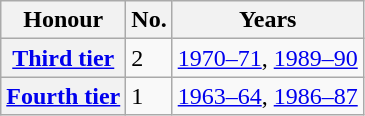<table class="wikitable plainrowheaders">
<tr>
<th scope=col>Honour</th>
<th scope=col>No.</th>
<th scope=col>Years</th>
</tr>
<tr>
<th scope=row><a href='#'>Third tier</a></th>
<td>2</td>
<td><a href='#'>1970–71</a>, <a href='#'>1989–90</a></td>
</tr>
<tr>
<th scope=row><a href='#'>Fourth tier</a></th>
<td>1</td>
<td><a href='#'>1963–64</a>, <a href='#'>1986–87</a></td>
</tr>
</table>
